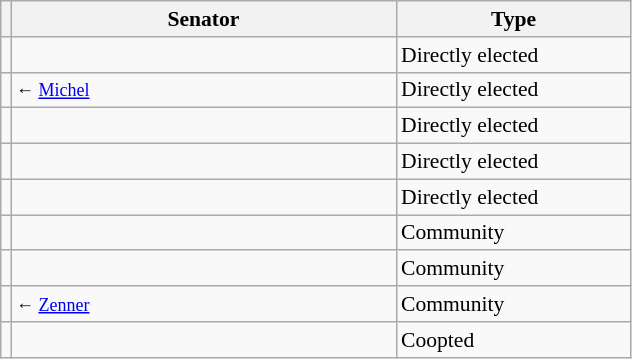<table class="sortable wikitable" style="text-align:left; font-size:90%">
<tr>
<th></th>
<th style="width:250px;">Senator</th>
<th style="width:150px;">Type</th>
</tr>
<tr>
<td></td>
<td></td>
<td>Directly elected</td>
</tr>
<tr>
<td></td>
<td> <small>← <a href='#'>Michel</a></small></td>
<td>Directly elected</td>
</tr>
<tr>
<td></td>
<td></td>
<td>Directly elected</td>
</tr>
<tr>
<td></td>
<td></td>
<td>Directly elected</td>
</tr>
<tr>
<td></td>
<td></td>
<td>Directly elected</td>
</tr>
<tr>
<td></td>
<td></td>
<td>Community</td>
</tr>
<tr>
<td></td>
<td></td>
<td>Community</td>
</tr>
<tr>
<td></td>
<td> <small>← <a href='#'>Zenner</a></small></td>
<td>Community</td>
</tr>
<tr>
<td></td>
<td></td>
<td>Coopted</td>
</tr>
</table>
